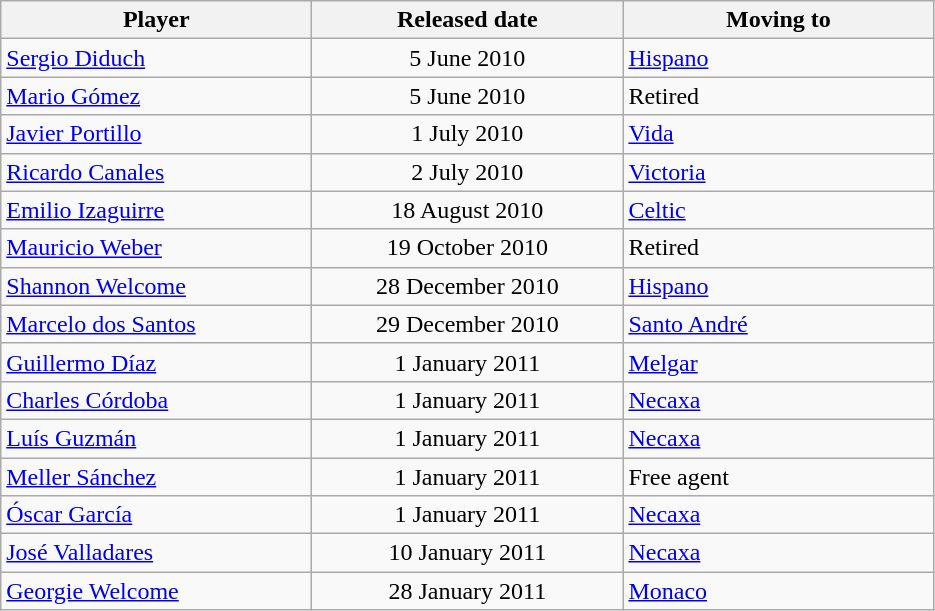<table class="wikitable">
<tr>
<th width="200">Player</th>
<th width="200">Released date</th>
<th width="200">Moving to</th>
</tr>
<tr>
<td> <a href='#'>Sergio Diduch</a></td>
<td align="center">5 June 2010</td>
<td> <a href='#'>Hispano</a></td>
</tr>
<tr>
<td> <a href='#'>Mario Gómez</a></td>
<td align="center">5 June 2010</td>
<td>Retired</td>
</tr>
<tr>
<td> <a href='#'>Javier Portillo</a></td>
<td align="center">1 July 2010</td>
<td> <a href='#'>Vida</a></td>
</tr>
<tr>
<td> <a href='#'>Ricardo Canales</a></td>
<td align="center">2 July 2010</td>
<td> <a href='#'>Victoria</a></td>
</tr>
<tr>
<td> <a href='#'>Emilio Izaguirre</a></td>
<td align="center">18 August 2010</td>
<td> <a href='#'>Celtic</a></td>
</tr>
<tr>
<td> <a href='#'>Mauricio Weber</a></td>
<td align="center">19 October 2010</td>
<td>Retired</td>
</tr>
<tr>
<td> <a href='#'>Shannon Welcome</a></td>
<td align="center">28 December 2010</td>
<td> <a href='#'>Hispano</a></td>
</tr>
<tr>
<td> <a href='#'>Marcelo dos Santos</a></td>
<td align="center">29 December 2010</td>
<td> <a href='#'>Santo André</a></td>
</tr>
<tr>
<td> <a href='#'>Guillermo Díaz</a></td>
<td align="center">1 January 2011</td>
<td> <a href='#'>Melgar</a></td>
</tr>
<tr>
<td> <a href='#'>Charles Córdoba</a></td>
<td align="center">1 January 2011</td>
<td> <a href='#'>Necaxa</a></td>
</tr>
<tr>
<td> <a href='#'>Luís Guzmán</a></td>
<td align="center">1 January 2011</td>
<td> <a href='#'>Necaxa</a></td>
</tr>
<tr>
<td> <a href='#'>Meller Sánchez</a></td>
<td align="center">1 January 2011</td>
<td>Free agent</td>
</tr>
<tr>
<td> <a href='#'>Óscar García</a></td>
<td align="center">1 January 2011</td>
<td> <a href='#'>Necaxa</a></td>
</tr>
<tr>
<td> <a href='#'>José Valladares</a></td>
<td align="center">10 January 2011</td>
<td> <a href='#'>Necaxa</a></td>
</tr>
<tr>
<td> <a href='#'>Georgie Welcome</a></td>
<td align="center">28 January 2011</td>
<td> <a href='#'>Monaco</a></td>
</tr>
</table>
